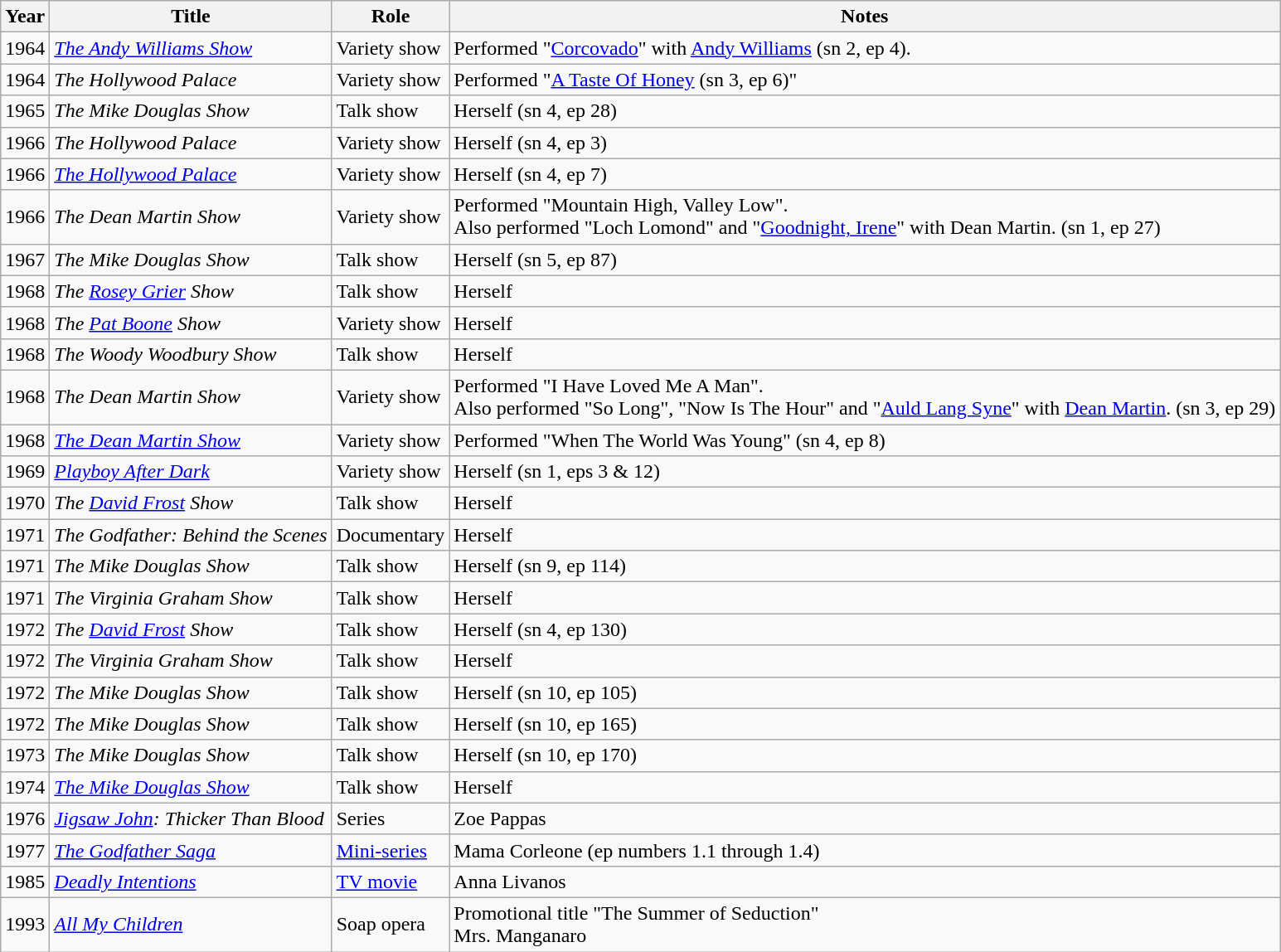<table class="wikitable sortable plainrowheaders">
<tr>
<th scope="col">Year</th>
<th scope="col">Title</th>
<th scope="col">Role</th>
<th scope="col">Notes</th>
</tr>
<tr>
<td>1964</td>
<td><em><a href='#'>The Andy Williams Show</a></em></td>
<td>Variety show</td>
<td>Performed "<a href='#'>Corcovado</a>" with <a href='#'>Andy Williams</a> (sn 2, ep 4).</td>
</tr>
<tr>
<td>1964</td>
<td><em>The Hollywood Palace</em></td>
<td>Variety show</td>
<td>Performed "<a href='#'>A Taste Of Honey</a> (sn 3, ep 6)"</td>
</tr>
<tr>
<td>1965</td>
<td><em>The Mike Douglas Show</em></td>
<td>Talk show</td>
<td>Herself (sn 4, ep 28)</td>
</tr>
<tr>
<td>1966</td>
<td><em>The Hollywood Palace</em></td>
<td>Variety show</td>
<td>Herself (sn 4, ep 3)</td>
</tr>
<tr>
<td>1966</td>
<td><em><a href='#'>The Hollywood Palace</a></em></td>
<td>Variety show</td>
<td>Herself (sn 4, ep 7)</td>
</tr>
<tr>
<td>1966</td>
<td><em>The Dean Martin Show</em></td>
<td>Variety show</td>
<td>Performed "Mountain High, Valley Low".<br> Also performed "Loch Lomond" and "<a href='#'>Goodnight, Irene</a>" with Dean Martin. (sn 1, ep 27)</td>
</tr>
<tr>
<td>1967</td>
<td><em>The Mike Douglas Show</em></td>
<td>Talk show</td>
<td>Herself (sn 5, ep 87)</td>
</tr>
<tr>
<td>1968</td>
<td><em>The <a href='#'>Rosey Grier</a> Show</em></td>
<td>Talk show</td>
<td>Herself</td>
</tr>
<tr>
<td>1968</td>
<td><em>The <a href='#'>Pat Boone</a> Show</em></td>
<td>Variety show</td>
<td>Herself</td>
</tr>
<tr>
<td>1968</td>
<td><em>The Woody Woodbury Show</em></td>
<td>Talk show</td>
<td>Herself</td>
</tr>
<tr>
<td>1968</td>
<td><em>The Dean Martin Show</em></td>
<td>Variety show</td>
<td>Performed "I Have Loved Me A Man".<br> Also performed "So Long", "Now Is The Hour" and "<a href='#'>Auld Lang Syne</a>" with <a href='#'>Dean Martin</a>. (sn 3, ep 29)</td>
</tr>
<tr>
<td>1968</td>
<td><em><a href='#'>The Dean Martin Show</a></em></td>
<td>Variety show</td>
<td>Performed "When The World Was Young" (sn 4, ep 8)</td>
</tr>
<tr>
<td>1969</td>
<td><em><a href='#'>Playboy After Dark</a></em></td>
<td>Variety show</td>
<td>Herself (sn 1, eps 3 & 12)</td>
</tr>
<tr>
<td>1970</td>
<td><em>The <a href='#'>David Frost</a> Show</em></td>
<td>Talk show</td>
<td>Herself</td>
</tr>
<tr>
<td>1971</td>
<td><em>The Godfather: Behind the Scenes</em></td>
<td>Documentary</td>
<td>Herself</td>
</tr>
<tr>
<td>1971</td>
<td><em>The Mike Douglas Show</em></td>
<td>Talk show</td>
<td>Herself (sn 9, ep 114)</td>
</tr>
<tr>
<td>1971</td>
<td><em>The Virginia Graham Show</em></td>
<td>Talk show</td>
<td>Herself</td>
</tr>
<tr>
<td>1972</td>
<td><em>The <a href='#'>David Frost</a> Show</em></td>
<td>Talk show</td>
<td>Herself (sn 4, ep 130)</td>
</tr>
<tr>
<td>1972</td>
<td><em>The Virginia Graham Show</em></td>
<td>Talk show</td>
<td>Herself</td>
</tr>
<tr>
<td>1972</td>
<td><em>The Mike Douglas Show</em></td>
<td>Talk show</td>
<td>Herself (sn 10, ep 105)</td>
</tr>
<tr>
<td>1972</td>
<td><em>The Mike Douglas Show</em></td>
<td>Talk show</td>
<td>Herself (sn 10, ep 165)</td>
</tr>
<tr>
<td>1973</td>
<td><em>The Mike Douglas Show</em></td>
<td>Talk show</td>
<td>Herself (sn 10, ep 170)</td>
</tr>
<tr>
<td>1974</td>
<td><em><a href='#'>The Mike Douglas Show</a></em></td>
<td>Talk show</td>
<td>Herself</td>
</tr>
<tr>
<td>1976</td>
<td><em><a href='#'>Jigsaw John</a>: Thicker Than Blood</em></td>
<td>Series</td>
<td>Zoe Pappas</td>
</tr>
<tr>
<td>1977</td>
<td><em><a href='#'>The Godfather Saga</a></em></td>
<td><a href='#'>Mini-series</a></td>
<td>Mama Corleone  (ep numbers 1.1 through 1.4)</td>
</tr>
<tr>
<td>1985</td>
<td><em><a href='#'>Deadly Intentions</a></em></td>
<td><a href='#'>TV movie</a></td>
<td>Anna Livanos</td>
</tr>
<tr>
<td>1993</td>
<td><em><a href='#'>All My Children</a></em></td>
<td>Soap opera</td>
<td>Promotional title "The Summer of Seduction"<br> Mrs. Manganaro</td>
</tr>
</table>
